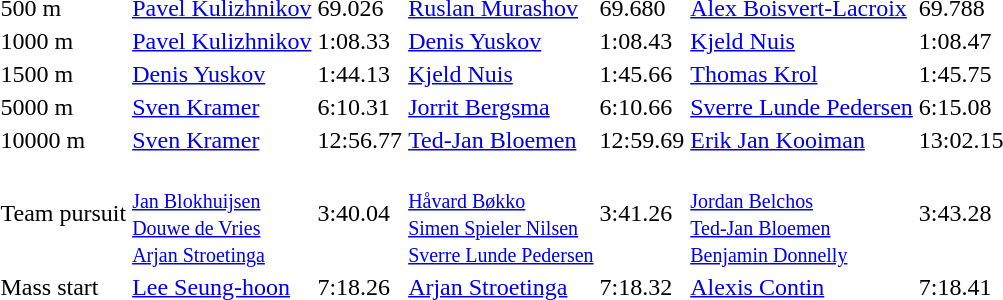<table>
<tr>
<td>500 m<br></td>
<td><a href='#'>Pavel Kulizhnikov</a><br><small></small></td>
<td>69.026</td>
<td><a href='#'>Ruslan Murashov</a><br><small></small></td>
<td>69.680</td>
<td><a href='#'>Alex Boisvert-Lacroix</a><br><small></small></td>
<td>69.788</td>
</tr>
<tr>
<td>1000 m<br></td>
<td><a href='#'>Pavel Kulizhnikov</a><br><small></small></td>
<td>1:08.33</td>
<td><a href='#'>Denis Yuskov</a><br><small></small></td>
<td>1:08.43</td>
<td><a href='#'>Kjeld Nuis</a><br><small></small></td>
<td>1:08.47</td>
</tr>
<tr>
<td>1500 m<br></td>
<td><a href='#'>Denis Yuskov</a><br><small></small></td>
<td>1:44.13</td>
<td><a href='#'>Kjeld Nuis</a><br><small></small></td>
<td>1:45.66</td>
<td><a href='#'>Thomas Krol</a><br><small></small></td>
<td>1:45.75</td>
</tr>
<tr>
<td>5000 m<br></td>
<td><a href='#'>Sven Kramer</a><br><small></small></td>
<td>6:10.31</td>
<td><a href='#'>Jorrit Bergsma</a><br><small></small></td>
<td>6:10.66</td>
<td><a href='#'>Sverre Lunde Pedersen</a><br><small></small></td>
<td>6:15.08</td>
</tr>
<tr>
<td>10000 m<br></td>
<td><a href='#'>Sven Kramer</a><br><small></small></td>
<td>12:56.77</td>
<td><a href='#'>Ted-Jan Bloemen</a><br><small></small></td>
<td>12:59.69</td>
<td><a href='#'>Erik Jan Kooiman</a><br><small></small></td>
<td>13:02.15</td>
</tr>
<tr>
<td>Team pursuit<br></td>
<td><br><small><a href='#'>Jan Blokhuijsen</a><br><a href='#'>Douwe de Vries</a><br><a href='#'>Arjan Stroetinga</a></small></td>
<td>3:40.04</td>
<td><br><small><a href='#'>Håvard Bøkko</a><br><a href='#'>Simen Spieler Nilsen</a><br><a href='#'>Sverre Lunde Pedersen</a></small></td>
<td>3:41.26</td>
<td><br><small><a href='#'>Jordan Belchos</a><br><a href='#'>Ted-Jan Bloemen</a><br><a href='#'>Benjamin Donnelly</a></small></td>
<td>3:43.28</td>
</tr>
<tr>
<td>Mass start<br></td>
<td><a href='#'>Lee Seung-hoon</a><br><small></small></td>
<td>7:18.26</td>
<td><a href='#'>Arjan Stroetinga</a><br><small></small></td>
<td>7:18.32</td>
<td><a href='#'>Alexis Contin</a><br><small></small></td>
<td>7:18.41</td>
</tr>
</table>
